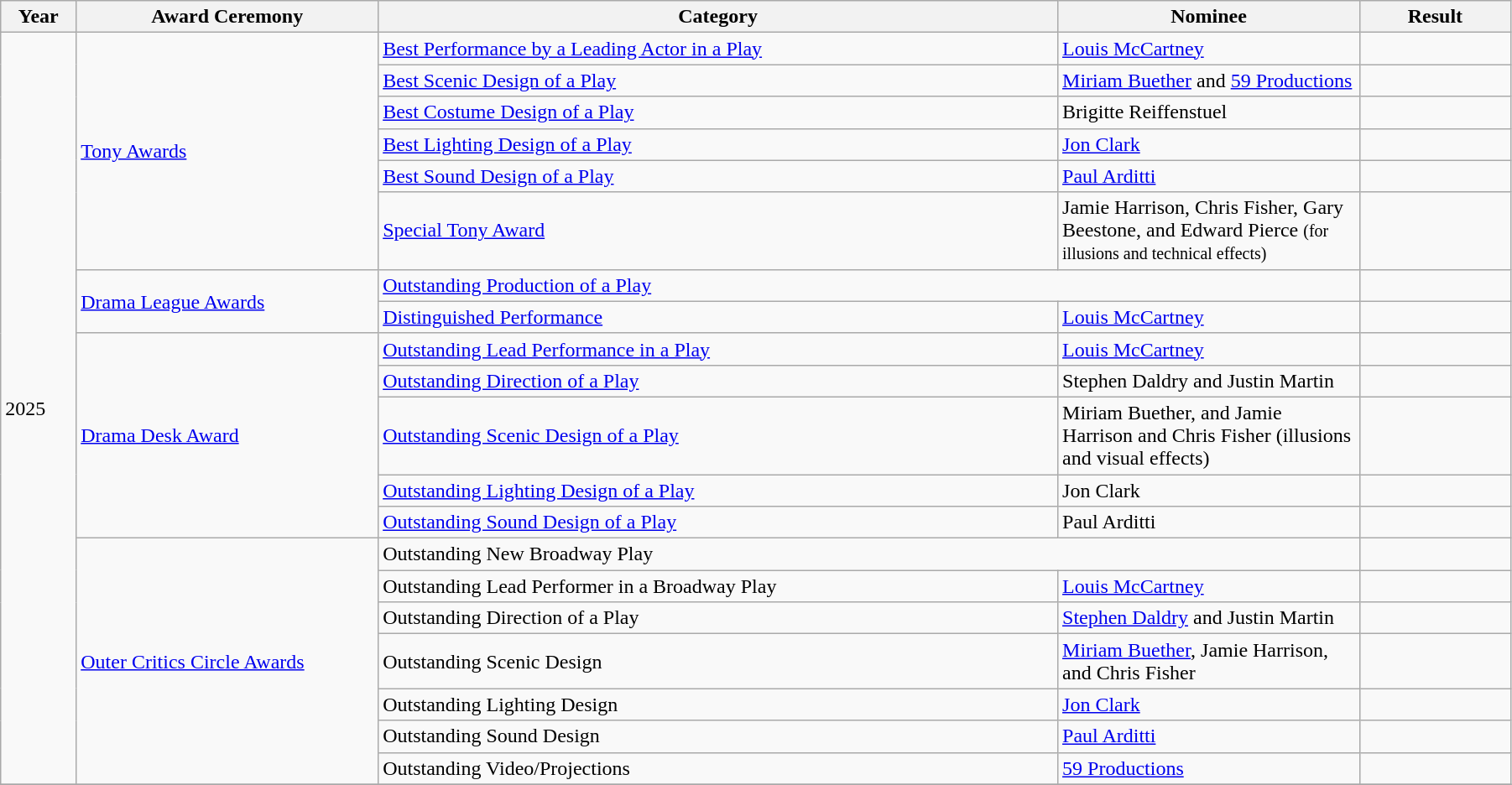<table class="wikitable" style="width:95%;">
<tr>
<th style="width:5%;">Year</th>
<th style="width:20%;">Award Ceremony</th>
<th style="width:45%;">Category</th>
<th style="width:20%;">Nominee</th>
<th>Result</th>
</tr>
<tr>
<td rowspan="20">2025</td>
<td rowspan=6><a href='#'>Tony Awards</a></td>
<td><a href='#'>Best Performance by a Leading Actor in a Play</a></td>
<td><a href='#'>Louis McCartney</a></td>
<td></td>
</tr>
<tr>
<td><a href='#'>Best Scenic Design of a Play</a></td>
<td><a href='#'>Miriam Buether</a> and <a href='#'>59 Productions</a></td>
<td></td>
</tr>
<tr>
<td><a href='#'>Best Costume Design of a Play</a></td>
<td>Brigitte Reiffenstuel</td>
<td></td>
</tr>
<tr>
<td><a href='#'>Best Lighting Design of a Play</a></td>
<td><a href='#'>Jon Clark</a></td>
<td></td>
</tr>
<tr>
<td><a href='#'>Best Sound Design of a Play</a></td>
<td><a href='#'>Paul Arditti</a></td>
<td></td>
</tr>
<tr>
<td><a href='#'>Special Tony Award</a></td>
<td>Jamie Harrison, Chris Fisher, Gary Beestone, and Edward Pierce <small>(for illusions and technical effects)</small></td>
<td></td>
</tr>
<tr>
<td rowspan="2"><a href='#'>Drama League Awards</a></td>
<td colspan="2"><a href='#'>Outstanding Production of a Play</a></td>
<td></td>
</tr>
<tr>
<td><a href='#'>Distinguished Performance</a></td>
<td><a href='#'>Louis McCartney</a></td>
<td></td>
</tr>
<tr>
<td rowspan="5"><a href='#'>Drama Desk Award</a></td>
<td><a href='#'>Outstanding Lead Performance in a Play</a></td>
<td><a href='#'>Louis McCartney</a></td>
<td></td>
</tr>
<tr>
<td><a href='#'>Outstanding Direction of a Play</a></td>
<td>Stephen Daldry and Justin Martin</td>
<td></td>
</tr>
<tr>
<td><a href='#'>Outstanding Scenic Design of a Play</a></td>
<td>Miriam Buether, and Jamie Harrison and Chris Fisher (illusions and visual effects)</td>
<td></td>
</tr>
<tr>
<td><a href='#'>Outstanding Lighting Design of a Play</a></td>
<td>Jon Clark</td>
<td></td>
</tr>
<tr>
<td><a href='#'>Outstanding Sound Design of a Play</a></td>
<td>Paul Arditti</td>
<td></td>
</tr>
<tr>
<td rowspan="7"><a href='#'>Outer Critics Circle Awards</a></td>
<td colspan="2">Outstanding New Broadway Play</td>
<td></td>
</tr>
<tr>
<td>Outstanding Lead Performer in a Broadway Play</td>
<td><a href='#'>Louis McCartney</a></td>
<td></td>
</tr>
<tr>
<td>Outstanding Direction of a Play</td>
<td><a href='#'>Stephen Daldry</a> and Justin Martin</td>
<td></td>
</tr>
<tr>
<td>Outstanding Scenic Design</td>
<td><a href='#'>Miriam Buether</a>, Jamie Harrison, and Chris Fisher</td>
<td></td>
</tr>
<tr>
<td>Outstanding Lighting Design</td>
<td><a href='#'>Jon Clark</a></td>
<td></td>
</tr>
<tr>
<td>Outstanding Sound Design</td>
<td><a href='#'>Paul Arditti</a></td>
<td></td>
</tr>
<tr>
<td>Outstanding Video/Projections</td>
<td><a href='#'>59 Productions</a></td>
<td></td>
</tr>
<tr>
</tr>
</table>
